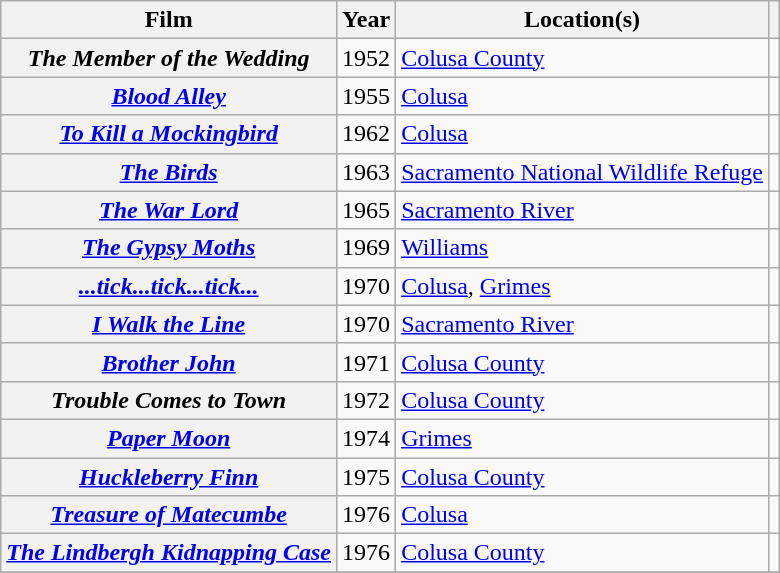<table class="wikitable sortable plainrowheaders">
<tr>
<th>Film</th>
<th>Year</th>
<th class="unsortable">Location(s)</th>
<th class="unsortable"></th>
</tr>
<tr>
<th scope="row"><em>The Member of the Wedding</em></th>
<td>1952</td>
<td><a href='#'>Colusa County</a></td>
<td style="text-align:center;"></td>
</tr>
<tr>
<th scope="row"><em><a href='#'>Blood Alley</a></em></th>
<td>1955</td>
<td><a href='#'>Colusa</a></td>
<td style="text-align:center;"></td>
</tr>
<tr>
<th scope="row"><em><a href='#'>To Kill a Mockingbird</a></em></th>
<td>1962</td>
<td><a href='#'>Colusa</a></td>
<td style="text-align:center;"></td>
</tr>
<tr>
<th scope="row"><em><a href='#'>The Birds</a></em></th>
<td>1963</td>
<td><a href='#'>Sacramento National Wildlife Refuge</a></td>
<td style="text-align:center;"></td>
</tr>
<tr>
<th scope="row"><em><a href='#'>The War Lord</a></em></th>
<td>1965</td>
<td><a href='#'>Sacramento River</a></td>
<td style="text-align:center;"></td>
</tr>
<tr>
<th scope="row"><em><a href='#'>The Gypsy Moths</a></em></th>
<td>1969</td>
<td><a href='#'>Williams</a></td>
<td style="text-align:center;"></td>
</tr>
<tr>
<th scope="row"><em><a href='#'>...tick...tick...tick...</a></em></th>
<td>1970</td>
<td><a href='#'>Colusa</a>, <a href='#'>Grimes</a></td>
<td style="text-align:center;"></td>
</tr>
<tr>
<th scope="row"><em><a href='#'>I Walk the Line</a></em></th>
<td>1970</td>
<td><a href='#'>Sacramento River</a></td>
<td style="text-align:center;"></td>
</tr>
<tr>
<th scope="row"><em><a href='#'>Brother John</a></em></th>
<td>1971</td>
<td><a href='#'>Colusa County</a></td>
<td style="text-align:center;"></td>
</tr>
<tr>
<th scope="row"><em>Trouble Comes to Town</em></th>
<td>1972</td>
<td><a href='#'>Colusa County</a></td>
<td style="text-align:center;"></td>
</tr>
<tr>
<th scope="row"><em><a href='#'>Paper Moon</a></em></th>
<td>1974</td>
<td><a href='#'>Grimes</a></td>
<td style="text-align:center;"></td>
</tr>
<tr>
<th scope="row"><em><a href='#'>Huckleberry Finn</a></em></th>
<td>1975</td>
<td><a href='#'>Colusa County</a></td>
<td style="text-align:center;"></td>
</tr>
<tr>
<th scope="row"><em><a href='#'>Treasure of Matecumbe</a></em></th>
<td>1976</td>
<td><a href='#'>Colusa</a></td>
<td style="text-align:center;"></td>
</tr>
<tr>
<th scope="row"><em><a href='#'>The Lindbergh Kidnapping Case</a></em></th>
<td>1976</td>
<td><a href='#'>Colusa County</a></td>
<td style="text-align:center;"></td>
</tr>
<tr>
</tr>
</table>
